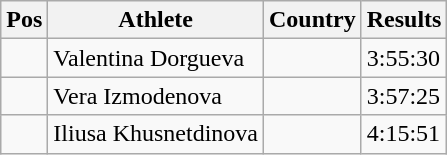<table class="wikitable">
<tr>
<th>Pos</th>
<th>Athlete</th>
<th>Country</th>
<th>Results</th>
</tr>
<tr>
<td align="center"></td>
<td>Valentina Dorgueva</td>
<td></td>
<td>3:55:30</td>
</tr>
<tr>
<td align="center"></td>
<td>Vera Izmodenova</td>
<td></td>
<td>3:57:25</td>
</tr>
<tr>
<td align="center"></td>
<td>Iliusa Khusnetdinova</td>
<td></td>
<td>4:15:51</td>
</tr>
</table>
